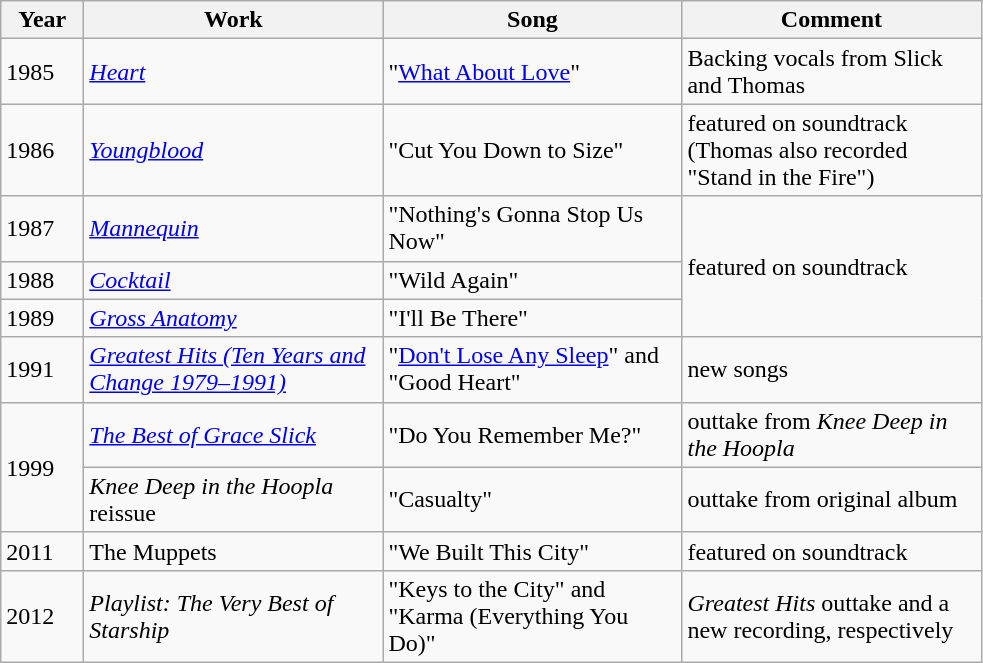<table class="wikitable sortable">
<tr>
<th style="width:3em">Year</th>
<th style="width:12em">Work</th>
<th style="width:12em">Song</th>
<th style="width:12em">Comment</th>
</tr>
<tr>
<td>1985</td>
<td><a href='#'><em>Heart</em></a></td>
<td>"<a href='#'>What About Love</a>"</td>
<td>Backing vocals from Slick and Thomas</td>
</tr>
<tr>
<td>1986</td>
<td><em><a href='#'>Youngblood</a></em></td>
<td>"Cut You Down to Size"</td>
<td>featured on soundtrack (Thomas also recorded "Stand in the Fire")</td>
</tr>
<tr>
<td>1987</td>
<td><em><a href='#'>Mannequin</a></em></td>
<td>"Nothing's Gonna Stop Us Now"</td>
<td rowspan="3">featured on soundtrack</td>
</tr>
<tr>
<td>1988</td>
<td><em><a href='#'>Cocktail</a></em></td>
<td>"Wild Again"</td>
</tr>
<tr>
<td>1989</td>
<td><em><a href='#'>Gross Anatomy</a></em></td>
<td>"I'll Be There"</td>
</tr>
<tr>
<td>1991</td>
<td><em><a href='#'>Greatest Hits (Ten Years and Change 1979–1991)</a></em></td>
<td>"<a href='#'>Don't Lose Any Sleep</a>" and "Good Heart"</td>
<td>new songs</td>
</tr>
<tr>
<td rowspan="2">1999</td>
<td><em><a href='#'>The Best of Grace Slick</a></em></td>
<td>"Do You Remember Me?"</td>
<td>outtake from <em>Knee Deep in the Hoopla</em></td>
</tr>
<tr>
<td><em>Knee Deep in the Hoopla</em> reissue</td>
<td>"Casualty"</td>
<td>outtake from original album</td>
</tr>
<tr>
<td>2011</td>
<td>The Muppets</td>
<td>"We Built This City"</td>
<td>featured on soundtrack</td>
</tr>
<tr>
<td>2012</td>
<td><em>Playlist: The Very Best of Starship</em></td>
<td>"Keys to the City" and "Karma (Everything You Do)"</td>
<td><em>Greatest Hits</em> outtake and a new recording, respectively</td>
</tr>
</table>
